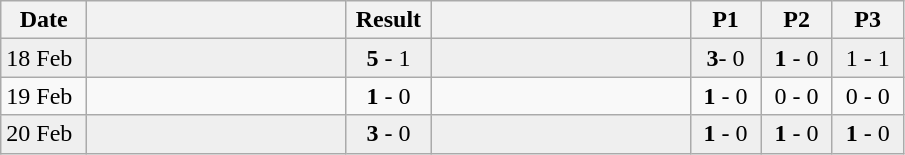<table class="wikitable">
<tr>
<th width=50px>Date</th>
<th width=165px></th>
<th width=50px>Result</th>
<th width=165px></th>
<th width=40px>P1</th>
<th width=40px>P2</th>
<th width=40px>P3</th>
</tr>
<tr bgcolor="#EFEFEF">
<td>18 Feb</td>
<td></td>
<td align="center"><strong>5</strong> - 1</td>
<td></td>
<td align="center"><strong>3</strong>- 0</td>
<td align="center"><strong>1</strong> - 0</td>
<td align="center">1 - 1</td>
</tr>
<tr>
<td>19 Feb</td>
<td></td>
<td align="center"><strong>1</strong> - 0</td>
<td></td>
<td align="center"><strong>1</strong> - 0</td>
<td align="center">0 - 0</td>
<td align="center">0 - 0</td>
</tr>
<tr bgcolor="#EFEFEF">
<td>20 Feb</td>
<td></td>
<td align="center"><strong>3</strong> - 0</td>
<td></td>
<td align="center"><strong>1</strong> - 0</td>
<td align="center"><strong>1</strong> - 0</td>
<td align="center"><strong>1</strong> - 0</td>
</tr>
</table>
